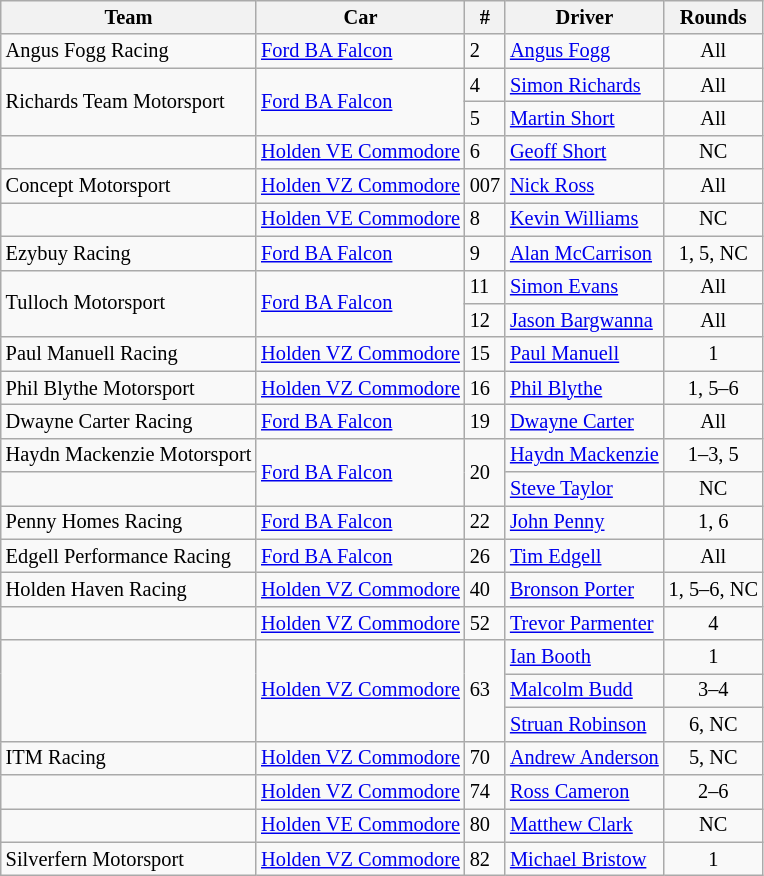<table class="wikitable" style="font-size: 85%">
<tr>
<th>Team</th>
<th>Car</th>
<th>#</th>
<th>Driver</th>
<th>Rounds</th>
</tr>
<tr>
<td>Angus Fogg Racing</td>
<td><a href='#'>Ford BA Falcon</a></td>
<td>2</td>
<td> <a href='#'>Angus Fogg</a></td>
<td align=center>All</td>
</tr>
<tr>
<td rowspan=2>Richards Team Motorsport</td>
<td rowspan=2><a href='#'>Ford BA Falcon</a></td>
<td>4</td>
<td> <a href='#'>Simon Richards</a></td>
<td align=center>All</td>
</tr>
<tr>
<td>5</td>
<td> <a href='#'>Martin Short</a></td>
<td align=center>All</td>
</tr>
<tr>
<td></td>
<td><a href='#'>Holden VE Commodore</a></td>
<td>6</td>
<td> <a href='#'>Geoff Short</a></td>
<td align=center>NC</td>
</tr>
<tr>
<td>Concept Motorsport</td>
<td><a href='#'>Holden VZ Commodore</a></td>
<td>007</td>
<td> <a href='#'>Nick Ross</a></td>
<td align=center>All</td>
</tr>
<tr>
<td></td>
<td><a href='#'>Holden VE Commodore</a></td>
<td>8</td>
<td> <a href='#'>Kevin Williams</a></td>
<td align=center>NC</td>
</tr>
<tr>
<td>Ezybuy Racing</td>
<td><a href='#'>Ford BA Falcon</a></td>
<td>9</td>
<td> <a href='#'>Alan McCarrison</a></td>
<td align=center>1, 5, NC</td>
</tr>
<tr>
<td rowspan=2>Tulloch Motorsport</td>
<td rowspan=2><a href='#'>Ford BA Falcon</a></td>
<td>11</td>
<td> <a href='#'>Simon Evans</a></td>
<td align=center>All</td>
</tr>
<tr>
<td>12</td>
<td> <a href='#'>Jason Bargwanna</a></td>
<td align=center>All</td>
</tr>
<tr>
<td>Paul Manuell Racing</td>
<td><a href='#'>Holden VZ Commodore</a></td>
<td>15</td>
<td> <a href='#'>Paul Manuell</a></td>
<td align=center>1</td>
</tr>
<tr>
<td>Phil Blythe Motorsport</td>
<td><a href='#'>Holden VZ Commodore</a></td>
<td>16</td>
<td> <a href='#'>Phil Blythe</a></td>
<td align=center>1, 5–6</td>
</tr>
<tr>
<td>Dwayne Carter Racing</td>
<td><a href='#'>Ford BA Falcon</a></td>
<td>19</td>
<td> <a href='#'>Dwayne Carter</a></td>
<td align=center>All</td>
</tr>
<tr>
<td>Haydn Mackenzie Motorsport</td>
<td rowspan=2><a href='#'>Ford BA Falcon</a></td>
<td rowspan=2>20</td>
<td> <a href='#'>Haydn Mackenzie</a></td>
<td align=center>1–3, 5</td>
</tr>
<tr>
<td></td>
<td> <a href='#'>Steve Taylor</a></td>
<td align=center>NC</td>
</tr>
<tr>
<td>Penny Homes Racing</td>
<td><a href='#'>Ford BA Falcon</a></td>
<td>22</td>
<td> <a href='#'>John Penny</a></td>
<td align=center>1, 6</td>
</tr>
<tr>
<td>Edgell Performance Racing</td>
<td><a href='#'>Ford BA Falcon</a></td>
<td>26</td>
<td> <a href='#'>Tim Edgell</a></td>
<td align=center>All</td>
</tr>
<tr>
<td>Holden Haven Racing</td>
<td><a href='#'>Holden VZ Commodore</a></td>
<td>40</td>
<td> <a href='#'>Bronson Porter</a></td>
<td align=center>1, 5–6, NC</td>
</tr>
<tr>
<td></td>
<td><a href='#'>Holden VZ Commodore</a></td>
<td>52</td>
<td> <a href='#'>Trevor Parmenter</a></td>
<td align=center>4</td>
</tr>
<tr>
<td rowspan=3></td>
<td rowspan=3><a href='#'>Holden VZ Commodore</a></td>
<td rowspan=3>63</td>
<td> <a href='#'>Ian Booth</a></td>
<td align=center>1</td>
</tr>
<tr>
<td> <a href='#'>Malcolm Budd</a></td>
<td align=center>3–4</td>
</tr>
<tr>
<td> <a href='#'>Struan Robinson</a></td>
<td align=center>6, NC</td>
</tr>
<tr>
<td>ITM Racing</td>
<td><a href='#'>Holden VZ Commodore</a></td>
<td>70</td>
<td> <a href='#'>Andrew Anderson</a></td>
<td align=center>5, NC</td>
</tr>
<tr>
<td></td>
<td><a href='#'>Holden VZ Commodore</a></td>
<td>74</td>
<td> <a href='#'>Ross Cameron</a></td>
<td align=center>2–6</td>
</tr>
<tr>
<td></td>
<td><a href='#'>Holden VE Commodore</a></td>
<td>80</td>
<td> <a href='#'>Matthew Clark</a></td>
<td align=center>NC</td>
</tr>
<tr>
<td>Silverfern Motorsport</td>
<td><a href='#'>Holden VZ Commodore</a></td>
<td>82</td>
<td> <a href='#'>Michael Bristow</a></td>
<td align=center>1</td>
</tr>
</table>
